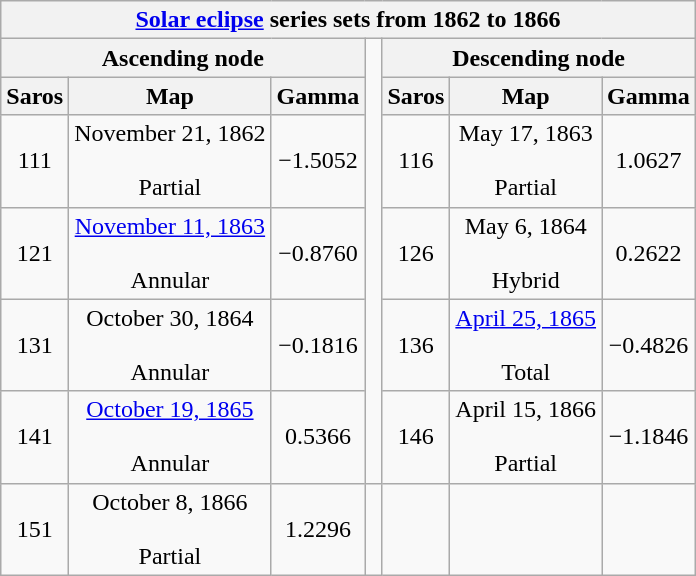<table class="wikitable mw-collapsible mw-collapsed">
<tr>
<th class="nowrap" colspan="7"><a href='#'>Solar eclipse</a> series sets from 1862 to 1866</th>
</tr>
<tr>
<th scope="col" colspan="3">Ascending node</th>
<td rowspan="6"> </td>
<th scope="col" colspan="3">Descending node</th>
</tr>
<tr style="text-align: center;">
<th scope="col">Saros</th>
<th scope="col">Map</th>
<th scope="col">Gamma</th>
<th scope="col">Saros</th>
<th scope="col">Map</th>
<th scope="col">Gamma</th>
</tr>
<tr style="text-align: center;">
<td>111</td>
<td>November 21, 1862<br><br>Partial</td>
<td>−1.5052</td>
<td>116</td>
<td>May 17, 1863<br><br>Partial</td>
<td>1.0627</td>
</tr>
<tr style="text-align: center;">
<td>121</td>
<td><a href='#'>November 11, 1863</a><br><br>Annular</td>
<td>−0.8760</td>
<td>126</td>
<td>May 6, 1864<br><br>Hybrid</td>
<td>0.2622</td>
</tr>
<tr style="text-align: center;">
<td>131</td>
<td>October 30, 1864<br><br>Annular</td>
<td>−0.1816</td>
<td>136</td>
<td><a href='#'>April 25, 1865</a><br><br>Total</td>
<td>−0.4826</td>
</tr>
<tr style="text-align: center;">
<td>141</td>
<td><a href='#'>October 19, 1865</a><br><br>Annular</td>
<td>0.5366</td>
<td>146</td>
<td>April 15, 1866<br><br>Partial</td>
<td>−1.1846</td>
</tr>
<tr style="text-align: center;">
<td>151</td>
<td>October 8, 1866<br><br>Partial</td>
<td>1.2296</td>
<td></td>
<td></td>
<td></td>
<td></td>
</tr>
</table>
